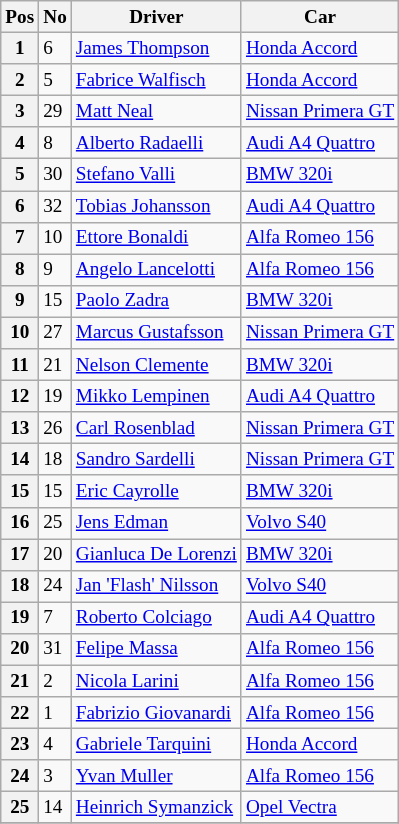<table class="wikitable" style="font-size: 80%;">
<tr>
<th>Pos</th>
<th>No</th>
<th>Driver</th>
<th>Car</th>
</tr>
<tr>
<th>1</th>
<td>6</td>
<td> <a href='#'>James Thompson</a></td>
<td><a href='#'>Honda Accord</a></td>
</tr>
<tr>
<th>2</th>
<td>5</td>
<td> <a href='#'>Fabrice Walfisch</a></td>
<td><a href='#'>Honda Accord</a></td>
</tr>
<tr>
<th>3</th>
<td>29</td>
<td> <a href='#'>Matt Neal</a></td>
<td><a href='#'>Nissan Primera GT</a></td>
</tr>
<tr>
<th>4</th>
<td>8</td>
<td> <a href='#'>Alberto Radaelli</a></td>
<td><a href='#'>Audi A4 Quattro</a></td>
</tr>
<tr>
<th>5</th>
<td>30</td>
<td> <a href='#'>Stefano Valli</a></td>
<td><a href='#'>BMW 320i</a></td>
</tr>
<tr>
<th>6</th>
<td>32</td>
<td> <a href='#'>Tobias Johansson</a></td>
<td><a href='#'>Audi A4 Quattro</a></td>
</tr>
<tr>
<th>7</th>
<td>10</td>
<td> <a href='#'>Ettore Bonaldi</a></td>
<td><a href='#'>Alfa Romeo 156</a></td>
</tr>
<tr>
<th>8</th>
<td>9</td>
<td> <a href='#'>Angelo Lancelotti</a></td>
<td><a href='#'>Alfa Romeo 156</a></td>
</tr>
<tr>
<th>9</th>
<td>15</td>
<td> <a href='#'>Paolo Zadra</a></td>
<td><a href='#'>BMW 320i</a></td>
</tr>
<tr>
<th>10</th>
<td>27</td>
<td> <a href='#'>Marcus Gustafsson</a></td>
<td><a href='#'>Nissan Primera GT</a></td>
</tr>
<tr>
<th>11</th>
<td>21</td>
<td> <a href='#'>Nelson Clemente</a></td>
<td><a href='#'>BMW 320i</a></td>
</tr>
<tr>
<th>12</th>
<td>19</td>
<td> <a href='#'>Mikko Lempinen</a></td>
<td><a href='#'>Audi A4 Quattro</a></td>
</tr>
<tr>
<th>13</th>
<td>26</td>
<td> <a href='#'>Carl Rosenblad</a></td>
<td><a href='#'>Nissan Primera GT</a></td>
</tr>
<tr>
<th>14</th>
<td>18</td>
<td> <a href='#'>Sandro Sardelli</a></td>
<td><a href='#'>Nissan Primera GT</a></td>
</tr>
<tr>
<th>15</th>
<td>15</td>
<td> <a href='#'>Eric Cayrolle</a></td>
<td><a href='#'>BMW 320i</a></td>
</tr>
<tr>
<th>16</th>
<td>25</td>
<td> <a href='#'>Jens Edman</a></td>
<td><a href='#'>Volvo S40</a></td>
</tr>
<tr>
<th>17</th>
<td>20</td>
<td> <a href='#'>Gianluca De Lorenzi</a></td>
<td><a href='#'>BMW 320i</a></td>
</tr>
<tr>
<th>18</th>
<td>24</td>
<td> <a href='#'>Jan 'Flash' Nilsson</a></td>
<td><a href='#'>Volvo S40</a></td>
</tr>
<tr>
<th>19</th>
<td>7</td>
<td> <a href='#'>Roberto Colciago</a></td>
<td><a href='#'>Audi A4 Quattro</a></td>
</tr>
<tr>
<th>20</th>
<td>31</td>
<td> <a href='#'>Felipe Massa</a></td>
<td><a href='#'>Alfa Romeo 156</a></td>
</tr>
<tr>
<th>21</th>
<td>2</td>
<td> <a href='#'>Nicola Larini</a></td>
<td><a href='#'>Alfa Romeo 156</a></td>
</tr>
<tr>
<th>22</th>
<td>1</td>
<td> <a href='#'>Fabrizio Giovanardi</a></td>
<td><a href='#'>Alfa Romeo 156</a></td>
</tr>
<tr>
<th>23</th>
<td>4</td>
<td> <a href='#'>Gabriele Tarquini</a></td>
<td><a href='#'>Honda Accord</a></td>
</tr>
<tr>
<th>24</th>
<td>3</td>
<td> <a href='#'>Yvan Muller</a></td>
<td><a href='#'>Alfa Romeo 156</a></td>
</tr>
<tr>
<th>25</th>
<td>14</td>
<td> <a href='#'>Heinrich Symanzick</a></td>
<td><a href='#'>Opel Vectra</a></td>
</tr>
<tr>
</tr>
</table>
